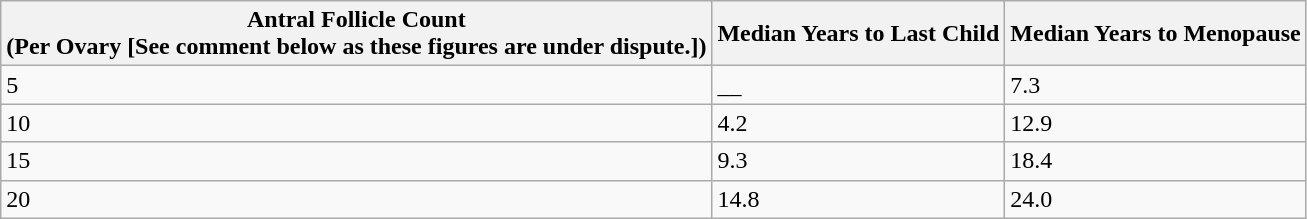<table class="wikitable" border="0">
<tr>
<th>Antral Follicle Count<br>(Per Ovary [See comment below as these figures are under dispute.])</th>
<th>Median Years to Last Child</th>
<th>Median Years to Menopause</th>
</tr>
<tr>
<td>5</td>
<td>__</td>
<td>7.3</td>
</tr>
<tr>
<td>10</td>
<td>4.2</td>
<td>12.9</td>
</tr>
<tr>
<td>15</td>
<td>9.3</td>
<td>18.4</td>
</tr>
<tr>
<td>20</td>
<td>14.8</td>
<td>24.0</td>
</tr>
</table>
